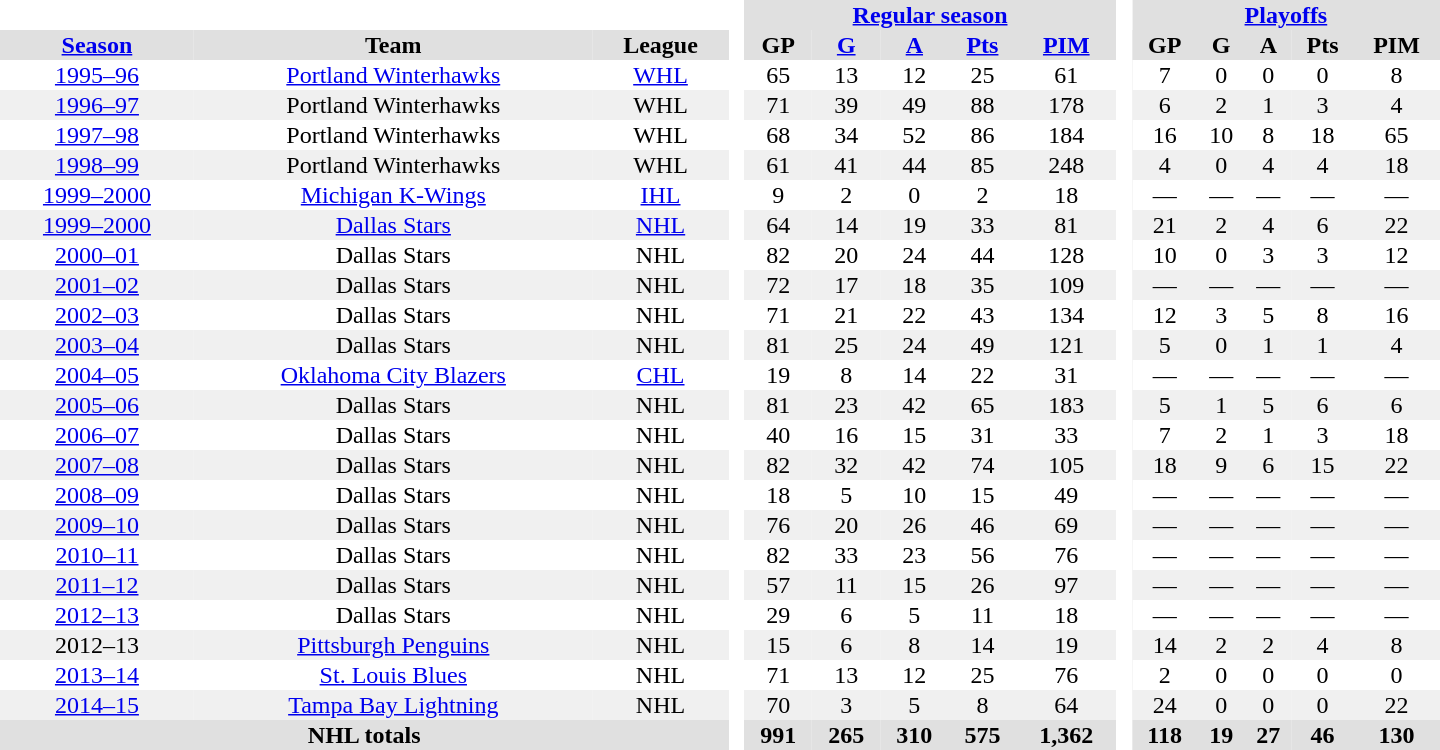<table border="0" cellpadding="1" cellspacing="0" style="text-align:center; width:60em">
<tr bgcolor="#e0e0e0">
<th colspan="3" bgcolor="#ffffff"> </th>
<th rowspan="100" bgcolor="#ffffff"> </th>
<th colspan="5"><a href='#'>Regular season</a></th>
<th rowspan="100" bgcolor="#ffffff"> </th>
<th colspan="5"><a href='#'>Playoffs</a></th>
</tr>
<tr bgcolor="#e0e0e0">
<th><a href='#'>Season</a></th>
<th>Team</th>
<th>League</th>
<th>GP</th>
<th><a href='#'>G</a></th>
<th><a href='#'>A</a></th>
<th><a href='#'>Pts</a></th>
<th><a href='#'>PIM</a></th>
<th>GP</th>
<th>G</th>
<th>A</th>
<th>Pts</th>
<th>PIM</th>
</tr>
<tr>
<td><a href='#'>1995–96</a></td>
<td><a href='#'>Portland Winterhawks</a></td>
<td><a href='#'>WHL</a></td>
<td>65</td>
<td>13</td>
<td>12</td>
<td>25</td>
<td>61</td>
<td>7</td>
<td>0</td>
<td>0</td>
<td>0</td>
<td>8</td>
</tr>
<tr bgcolor="#f0f0f0">
<td><a href='#'>1996–97</a></td>
<td>Portland Winterhawks</td>
<td>WHL</td>
<td>71</td>
<td>39</td>
<td>49</td>
<td>88</td>
<td>178</td>
<td>6</td>
<td>2</td>
<td>1</td>
<td>3</td>
<td>4</td>
</tr>
<tr>
<td><a href='#'>1997–98</a></td>
<td>Portland Winterhawks</td>
<td>WHL</td>
<td>68</td>
<td>34</td>
<td>52</td>
<td>86</td>
<td>184</td>
<td>16</td>
<td>10</td>
<td>8</td>
<td>18</td>
<td>65</td>
</tr>
<tr bgcolor="#f0f0f0">
<td><a href='#'>1998–99</a></td>
<td>Portland Winterhawks</td>
<td>WHL</td>
<td>61</td>
<td>41</td>
<td>44</td>
<td>85</td>
<td>248</td>
<td>4</td>
<td>0</td>
<td>4</td>
<td>4</td>
<td>18</td>
</tr>
<tr>
<td><a href='#'>1999–2000</a></td>
<td><a href='#'>Michigan K-Wings</a></td>
<td><a href='#'>IHL</a></td>
<td>9</td>
<td>2</td>
<td>0</td>
<td>2</td>
<td>18</td>
<td>—</td>
<td>—</td>
<td>—</td>
<td>—</td>
<td>—</td>
</tr>
<tr bgcolor="#f0f0f0">
<td><a href='#'>1999–2000</a></td>
<td><a href='#'>Dallas Stars</a></td>
<td><a href='#'>NHL</a></td>
<td>64</td>
<td>14</td>
<td>19</td>
<td>33</td>
<td>81</td>
<td>21</td>
<td>2</td>
<td>4</td>
<td>6</td>
<td>22</td>
</tr>
<tr>
<td><a href='#'>2000–01</a></td>
<td>Dallas Stars</td>
<td>NHL</td>
<td>82</td>
<td>20</td>
<td>24</td>
<td>44</td>
<td>128</td>
<td>10</td>
<td>0</td>
<td>3</td>
<td>3</td>
<td>12</td>
</tr>
<tr bgcolor="#f0f0f0">
<td><a href='#'>2001–02</a></td>
<td>Dallas Stars</td>
<td>NHL</td>
<td>72</td>
<td>17</td>
<td>18</td>
<td>35</td>
<td>109</td>
<td>—</td>
<td>—</td>
<td>—</td>
<td>—</td>
<td>—</td>
</tr>
<tr>
<td><a href='#'>2002–03</a></td>
<td>Dallas Stars</td>
<td>NHL</td>
<td>71</td>
<td>21</td>
<td>22</td>
<td>43</td>
<td>134</td>
<td>12</td>
<td>3</td>
<td>5</td>
<td>8</td>
<td>16</td>
</tr>
<tr bgcolor="#f0f0f0">
<td><a href='#'>2003–04</a></td>
<td>Dallas Stars</td>
<td>NHL</td>
<td>81</td>
<td>25</td>
<td>24</td>
<td>49</td>
<td>121</td>
<td>5</td>
<td>0</td>
<td>1</td>
<td>1</td>
<td>4</td>
</tr>
<tr>
<td><a href='#'>2004–05</a></td>
<td><a href='#'>Oklahoma City Blazers</a></td>
<td><a href='#'>CHL</a></td>
<td>19</td>
<td>8</td>
<td>14</td>
<td>22</td>
<td>31</td>
<td>—</td>
<td>—</td>
<td>—</td>
<td>—</td>
<td>—</td>
</tr>
<tr bgcolor="#f0f0f0">
<td><a href='#'>2005–06</a></td>
<td>Dallas Stars</td>
<td>NHL</td>
<td>81</td>
<td>23</td>
<td>42</td>
<td>65</td>
<td>183</td>
<td>5</td>
<td>1</td>
<td>5</td>
<td>6</td>
<td>6</td>
</tr>
<tr>
<td><a href='#'>2006–07</a></td>
<td>Dallas Stars</td>
<td>NHL</td>
<td>40</td>
<td>16</td>
<td>15</td>
<td>31</td>
<td>33</td>
<td>7</td>
<td>2</td>
<td>1</td>
<td>3</td>
<td>18</td>
</tr>
<tr bgcolor="#f0f0f0">
<td><a href='#'>2007–08</a></td>
<td>Dallas Stars</td>
<td>NHL</td>
<td>82</td>
<td>32</td>
<td>42</td>
<td>74</td>
<td>105</td>
<td>18</td>
<td>9</td>
<td>6</td>
<td>15</td>
<td>22</td>
</tr>
<tr>
<td><a href='#'>2008–09</a></td>
<td>Dallas Stars</td>
<td>NHL</td>
<td>18</td>
<td>5</td>
<td>10</td>
<td>15</td>
<td>49</td>
<td>—</td>
<td>—</td>
<td>—</td>
<td>—</td>
<td>—</td>
</tr>
<tr bgcolor="#f0f0f0">
<td><a href='#'>2009–10</a></td>
<td>Dallas Stars</td>
<td>NHL</td>
<td>76</td>
<td>20</td>
<td>26</td>
<td>46</td>
<td>69</td>
<td>—</td>
<td>—</td>
<td>—</td>
<td>—</td>
<td>—</td>
</tr>
<tr>
<td><a href='#'>2010–11</a></td>
<td>Dallas Stars</td>
<td>NHL</td>
<td>82</td>
<td>33</td>
<td>23</td>
<td>56</td>
<td>76</td>
<td>—</td>
<td>—</td>
<td>—</td>
<td>—</td>
<td>—</td>
</tr>
<tr bgcolor="#f0f0f0">
<td><a href='#'>2011–12</a></td>
<td>Dallas Stars</td>
<td>NHL</td>
<td>57</td>
<td>11</td>
<td>15</td>
<td>26</td>
<td>97</td>
<td>—</td>
<td>—</td>
<td>—</td>
<td>—</td>
<td>—</td>
</tr>
<tr>
<td><a href='#'>2012–13</a></td>
<td>Dallas Stars</td>
<td>NHL</td>
<td>29</td>
<td>6</td>
<td>5</td>
<td>11</td>
<td>18</td>
<td>—</td>
<td>—</td>
<td>—</td>
<td>—</td>
<td>—</td>
</tr>
<tr bgcolor="#f0f0f0">
<td>2012–13</td>
<td><a href='#'>Pittsburgh Penguins</a></td>
<td>NHL</td>
<td>15</td>
<td>6</td>
<td>8</td>
<td>14</td>
<td>19</td>
<td>14</td>
<td>2</td>
<td>2</td>
<td>4</td>
<td>8</td>
</tr>
<tr>
<td><a href='#'>2013–14</a></td>
<td><a href='#'>St. Louis Blues</a></td>
<td>NHL</td>
<td>71</td>
<td>13</td>
<td>12</td>
<td>25</td>
<td>76</td>
<td>2</td>
<td>0</td>
<td>0</td>
<td>0</td>
<td>0</td>
</tr>
<tr bgcolor="#f0f0f0">
<td><a href='#'>2014–15</a></td>
<td><a href='#'>Tampa Bay Lightning</a></td>
<td>NHL</td>
<td>70</td>
<td>3</td>
<td>5</td>
<td>8</td>
<td>64</td>
<td>24</td>
<td>0</td>
<td>0</td>
<td>0</td>
<td>22</td>
</tr>
<tr bgcolor="#e0e0e0">
<th colspan="3">NHL totals</th>
<th>991</th>
<th>265</th>
<th>310</th>
<th>575</th>
<th>1,362</th>
<th>118</th>
<th>19</th>
<th>27</th>
<th>46</th>
<th>130</th>
</tr>
</table>
